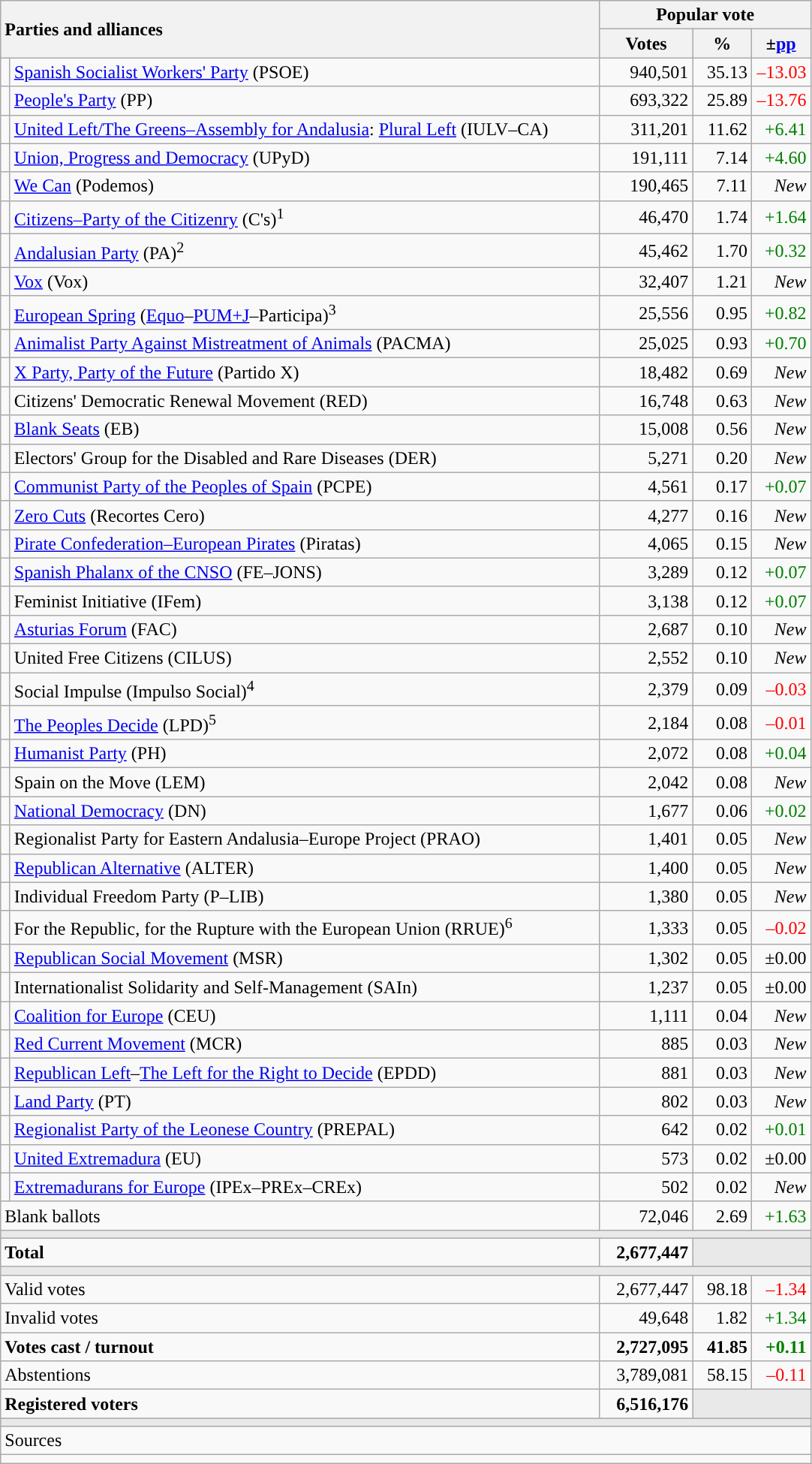<table class="wikitable" style="text-align:right">
<tr>
<th style="text-align:left;" rowspan="2" colspan="2" width="525">Parties and alliances</th>
<th colspan="3">Popular vote</th>
</tr>
<tr>
<th width="75">Votes</th>
<th width="45">%</th>
<th width="45">±<a href='#'>pp</a></th>
</tr>
<tr>
<td width="1" style="color:inherit;background:"></td>
<td align="left"><a href='#'>Spanish Socialist Workers' Party</a> (PSOE)</td>
<td>940,501</td>
<td>35.13</td>
<td style="color:red;">–13.03</td>
</tr>
<tr>
<td style="color:inherit;background:"></td>
<td align="left"><a href='#'>People's Party</a> (PP)</td>
<td>693,322</td>
<td>25.89</td>
<td style="color:red;">–13.76</td>
</tr>
<tr>
<td style="color:inherit;background:"></td>
<td align="left"><a href='#'>United Left/The Greens–Assembly for Andalusia</a>: <a href='#'>Plural Left</a> (IULV–CA)</td>
<td>311,201</td>
<td>11.62</td>
<td style="color:green;">+6.41</td>
</tr>
<tr>
<td style="color:inherit;background:"></td>
<td align="left"><a href='#'>Union, Progress and Democracy</a> (UPyD)</td>
<td>191,111</td>
<td>7.14</td>
<td style="color:green;">+4.60</td>
</tr>
<tr>
<td style="color:inherit;background:"></td>
<td align="left"><a href='#'>We Can</a> (Podemos)</td>
<td>190,465</td>
<td>7.11</td>
<td><em>New</em></td>
</tr>
<tr>
<td style="color:inherit;background:"></td>
<td align="left"><a href='#'>Citizens–Party of the Citizenry</a> (C's)<sup>1</sup></td>
<td>46,470</td>
<td>1.74</td>
<td style="color:green;">+1.64</td>
</tr>
<tr>
<td style="color:inherit;background:"></td>
<td align="left"><a href='#'>Andalusian Party</a> (PA)<sup>2</sup></td>
<td>45,462</td>
<td>1.70</td>
<td style="color:green;">+0.32</td>
</tr>
<tr>
<td style="color:inherit;background:"></td>
<td align="left"><a href='#'>Vox</a> (Vox)</td>
<td>32,407</td>
<td>1.21</td>
<td><em>New</em></td>
</tr>
<tr>
<td style="color:inherit;background:"></td>
<td align="left"><a href='#'>European Spring</a> (<a href='#'>Equo</a>–<a href='#'>PUM+J</a>–Participa)<sup>3</sup></td>
<td>25,556</td>
<td>0.95</td>
<td style="color:green;">+0.82</td>
</tr>
<tr>
<td style="color:inherit;background:"></td>
<td align="left"><a href='#'>Animalist Party Against Mistreatment of Animals</a> (PACMA)</td>
<td>25,025</td>
<td>0.93</td>
<td style="color:green;">+0.70</td>
</tr>
<tr>
<td style="color:inherit;background:"></td>
<td align="left"><a href='#'>X Party, Party of the Future</a> (Partido X)</td>
<td>18,482</td>
<td>0.69</td>
<td><em>New</em></td>
</tr>
<tr>
<td style="color:inherit;background:"></td>
<td align="left">Citizens' Democratic Renewal Movement (RED)</td>
<td>16,748</td>
<td>0.63</td>
<td><em>New</em></td>
</tr>
<tr>
<td style="color:inherit;background:"></td>
<td align="left"><a href='#'>Blank Seats</a> (EB)</td>
<td>15,008</td>
<td>0.56</td>
<td><em>New</em></td>
</tr>
<tr>
<td style="color:inherit;background:"></td>
<td align="left">Electors' Group for the Disabled and Rare Diseases (DER)</td>
<td>5,271</td>
<td>0.20</td>
<td><em>New</em></td>
</tr>
<tr>
<td style="color:inherit;background:"></td>
<td align="left"><a href='#'>Communist Party of the Peoples of Spain</a> (PCPE)</td>
<td>4,561</td>
<td>0.17</td>
<td style="color:green;">+0.07</td>
</tr>
<tr>
<td style="color:inherit;background:"></td>
<td align="left"><a href='#'>Zero Cuts</a> (Recortes Cero)</td>
<td>4,277</td>
<td>0.16</td>
<td><em>New</em></td>
</tr>
<tr>
<td style="color:inherit;background:"></td>
<td align="left"><a href='#'>Pirate Confederation–European Pirates</a> (Piratas)</td>
<td>4,065</td>
<td>0.15</td>
<td><em>New</em></td>
</tr>
<tr>
<td style="color:inherit;background:"></td>
<td align="left"><a href='#'>Spanish Phalanx of the CNSO</a> (FE–JONS)</td>
<td>3,289</td>
<td>0.12</td>
<td style="color:green;">+0.07</td>
</tr>
<tr>
<td style="color:inherit;background:"></td>
<td align="left">Feminist Initiative (IFem)</td>
<td>3,138</td>
<td>0.12</td>
<td style="color:green;">+0.07</td>
</tr>
<tr>
<td style="color:inherit;background:"></td>
<td align="left"><a href='#'>Asturias Forum</a> (FAC)</td>
<td>2,687</td>
<td>0.10</td>
<td><em>New</em></td>
</tr>
<tr>
<td style="color:inherit;background:"></td>
<td align="left">United Free Citizens (CILUS)</td>
<td>2,552</td>
<td>0.10</td>
<td><em>New</em></td>
</tr>
<tr>
<td style="color:inherit;background:"></td>
<td align="left">Social Impulse (Impulso Social)<sup>4</sup></td>
<td>2,379</td>
<td>0.09</td>
<td style="color:red;">–0.03</td>
</tr>
<tr>
<td style="color:inherit;background:"></td>
<td align="left"><a href='#'>The Peoples Decide</a> (LPD)<sup>5</sup></td>
<td>2,184</td>
<td>0.08</td>
<td style="color:red;">–0.01</td>
</tr>
<tr>
<td style="color:inherit;background:"></td>
<td align="left"><a href='#'>Humanist Party</a> (PH)</td>
<td>2,072</td>
<td>0.08</td>
<td style="color:green;">+0.04</td>
</tr>
<tr>
<td style="color:inherit;background:"></td>
<td align="left">Spain on the Move (LEM)</td>
<td>2,042</td>
<td>0.08</td>
<td><em>New</em></td>
</tr>
<tr>
<td style="color:inherit;background:"></td>
<td align="left"><a href='#'>National Democracy</a> (DN)</td>
<td>1,677</td>
<td>0.06</td>
<td style="color:green;">+0.02</td>
</tr>
<tr>
<td style="color:inherit;background:"></td>
<td align="left">Regionalist Party for Eastern Andalusia–Europe Project (PRAO)</td>
<td>1,401</td>
<td>0.05</td>
<td><em>New</em></td>
</tr>
<tr>
<td style="color:inherit;background:"></td>
<td align="left"><a href='#'>Republican Alternative</a> (ALTER)</td>
<td>1,400</td>
<td>0.05</td>
<td><em>New</em></td>
</tr>
<tr>
<td style="color:inherit;background:"></td>
<td align="left">Individual Freedom Party (P–LIB)</td>
<td>1,380</td>
<td>0.05</td>
<td><em>New</em></td>
</tr>
<tr>
<td style="color:inherit;background:"></td>
<td align="left">For the Republic, for the Rupture with the European Union (RRUE)<sup>6</sup></td>
<td>1,333</td>
<td>0.05</td>
<td style="color:red;">–0.02</td>
</tr>
<tr>
<td style="color:inherit;background:"></td>
<td align="left"><a href='#'>Republican Social Movement</a> (MSR)</td>
<td>1,302</td>
<td>0.05</td>
<td>±0.00</td>
</tr>
<tr>
<td style="color:inherit;background:"></td>
<td align="left">Internationalist Solidarity and Self-Management (SAIn)</td>
<td>1,237</td>
<td>0.05</td>
<td>±0.00</td>
</tr>
<tr>
<td style="color:inherit;background:"></td>
<td align="left"><a href='#'>Coalition for Europe</a> (CEU)</td>
<td>1,111</td>
<td>0.04</td>
<td><em>New</em></td>
</tr>
<tr>
<td style="color:inherit;background:"></td>
<td align="left"><a href='#'>Red Current Movement</a> (MCR)</td>
<td>885</td>
<td>0.03</td>
<td><em>New</em></td>
</tr>
<tr>
<td style="color:inherit;background:"></td>
<td align="left"><a href='#'>Republican Left</a>–<a href='#'>The Left for the Right to Decide</a> (EPDD)</td>
<td>881</td>
<td>0.03</td>
<td><em>New</em></td>
</tr>
<tr>
<td style="color:inherit;background:"></td>
<td align="left"><a href='#'>Land Party</a> (PT)</td>
<td>802</td>
<td>0.03</td>
<td><em>New</em></td>
</tr>
<tr>
<td style="color:inherit;background:"></td>
<td align="left"><a href='#'>Regionalist Party of the Leonese Country</a> (PREPAL)</td>
<td>642</td>
<td>0.02</td>
<td style="color:green;">+0.01</td>
</tr>
<tr>
<td style="color:inherit;background:"></td>
<td align="left"><a href='#'>United Extremadura</a> (EU)</td>
<td>573</td>
<td>0.02</td>
<td>±0.00</td>
</tr>
<tr>
<td style="color:inherit;background:"></td>
<td align="left"><a href='#'>Extremadurans for Europe</a> (IPEx–PREx–CREx)</td>
<td>502</td>
<td>0.02</td>
<td><em>New</em></td>
</tr>
<tr>
<td align="left" colspan="2">Blank ballots</td>
<td>72,046</td>
<td>2.69</td>
<td style="color:green;">+1.63</td>
</tr>
<tr>
<td colspan="5" bgcolor="#E9E9E9"></td>
</tr>
<tr style="font-weight:bold;">
<td align="left" colspan="2">Total</td>
<td>2,677,447</td>
<td bgcolor="#E9E9E9" colspan="2"></td>
</tr>
<tr>
<td colspan="5" bgcolor="#E9E9E9"></td>
</tr>
<tr>
<td align="left" colspan="2">Valid votes</td>
<td>2,677,447</td>
<td>98.18</td>
<td style="color:red;">–1.34</td>
</tr>
<tr>
<td align="left" colspan="2">Invalid votes</td>
<td>49,648</td>
<td>1.82</td>
<td style="color:green;">+1.34</td>
</tr>
<tr style="font-weight:bold;">
<td align="left" colspan="2">Votes cast / turnout</td>
<td>2,727,095</td>
<td>41.85</td>
<td style="color:green;">+0.11</td>
</tr>
<tr>
<td align="left" colspan="2">Abstentions</td>
<td>3,789,081</td>
<td>58.15</td>
<td style="color:red;">–0.11</td>
</tr>
<tr style="font-weight:bold;">
<td align="left" colspan="2">Registered voters</td>
<td>6,516,176</td>
<td bgcolor="#E9E9E9" colspan="2"></td>
</tr>
<tr>
<td colspan="5" bgcolor="#E9E9E9"></td>
</tr>
<tr>
<td align="left" colspan="5">Sources</td>
</tr>
<tr>
<td colspan="5" style="text-align:left; max-width:680px;"></td>
</tr>
</table>
